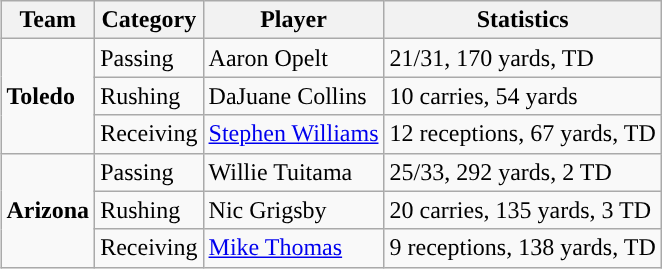<table class="wikitable" style="float: right;">
<tr>
<th>Team</th>
<th>Category</th>
<th>Player</th>
<th>Statistics</th>
</tr>
<tr>
<td rowspan=3><strong>Toledo</strong></td>
<td>Passing</td>
<td>Aaron Opelt</td>
<td>21/31, 170 yards, TD</td>
</tr>
<tr>
<td>Rushing</td>
<td>DaJuane Collins</td>
<td>10 carries, 54 yards</td>
</tr>
<tr>
<td>Receiving</td>
<td><a href='#'>Stephen Williams</a></td>
<td>12 receptions, 67 yards, TD</td>
</tr>
<tr>
<td rowspan=3><strong>Arizona</strong></td>
<td>Passing</td>
<td>Willie Tuitama</td>
<td>25/33, 292 yards, 2 TD</td>
</tr>
<tr>
<td>Rushing</td>
<td>Nic Grigsby</td>
<td>20 carries, 135 yards, 3 TD</td>
</tr>
<tr>
<td>Receiving</td>
<td><a href='#'>Mike Thomas</a></td>
<td>9 receptions, 138 yards, TD</td>
</tr>
</table>
